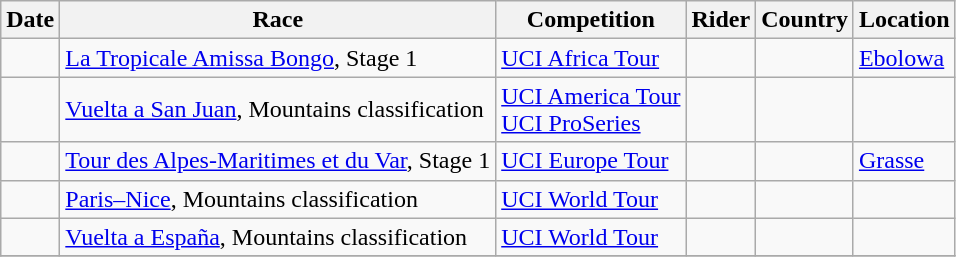<table class="wikitable sortable">
<tr>
<th>Date</th>
<th>Race</th>
<th>Competition</th>
<th>Rider</th>
<th>Country</th>
<th>Location</th>
</tr>
<tr>
<td></td>
<td><a href='#'>La Tropicale Amissa Bongo</a>, Stage 1</td>
<td><a href='#'>UCI Africa Tour</a></td>
<td></td>
<td></td>
<td><a href='#'>Ebolowa</a></td>
</tr>
<tr>
<td></td>
<td><a href='#'>Vuelta a San Juan</a>, Mountains classification</td>
<td><a href='#'>UCI America Tour</a> <br> <a href='#'>UCI ProSeries</a></td>
<td></td>
<td></td>
<td></td>
</tr>
<tr>
<td></td>
<td><a href='#'>Tour des Alpes-Maritimes et du Var</a>, Stage 1</td>
<td><a href='#'>UCI Europe Tour</a></td>
<td></td>
<td></td>
<td><a href='#'>Grasse</a></td>
</tr>
<tr>
<td></td>
<td><a href='#'>Paris–Nice</a>, Mountains classification</td>
<td><a href='#'>UCI World Tour</a></td>
<td></td>
<td></td>
<td></td>
</tr>
<tr>
<td></td>
<td><a href='#'>Vuelta a España</a>, Mountains classification</td>
<td><a href='#'>UCI World Tour</a></td>
<td></td>
<td></td>
<td></td>
</tr>
<tr>
</tr>
</table>
